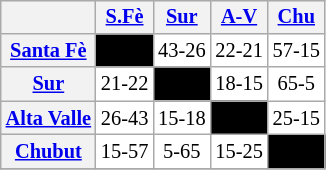<table align="left" cellspacing="0" cellpadding="3" style="background-color: #f9f9f9; font-size: 85%; text-align: center" class="wikitable">
<tr style="background:#00000;">
<th align="left"> </th>
<th><a href='#'>S.Fè</a></th>
<th><a href='#'>Sur</a></th>
<th><a href='#'>A-V</a></th>
<th><a href='#'>Chu</a></th>
</tr>
<tr ! style="background:#FFFFFF;">
<th><a href='#'>Santa Fè</a></th>
<td style="background:#000000">––––</td>
<td>43-26</td>
<td>22-21</td>
<td>57-15</td>
</tr>
<tr ! style="background:#FFFFFF;">
<th><a href='#'>Sur</a></th>
<td>21-22</td>
<td style="background:#000000">––––</td>
<td>18-15</td>
<td>65-5</td>
</tr>
<tr ! style="background:#FFFFFF;">
<th><a href='#'>Alta Valle</a></th>
<td>26-43</td>
<td>15-18</td>
<td style="background:#000000">––––</td>
<td>25-15</td>
</tr>
<tr ! style="background:#FFFFFF;">
<th><a href='#'>Chubut</a></th>
<td>15-57</td>
<td>5-65</td>
<td>15-25</td>
<td style="background:#000000">––––</td>
</tr>
<tr>
</tr>
</table>
